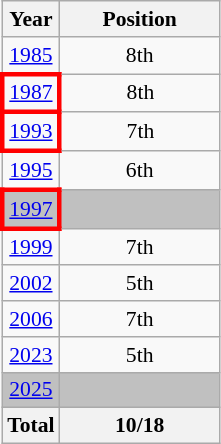<table class="wikitable" style="text-align: center;font-size:90%;">
<tr>
<th>Year</th>
<th width="100">Position</th>
</tr>
<tr>
<td> <a href='#'>1985</a></td>
<td>8th</td>
</tr>
<tr>
<td style="border: 3px solid red"> <a href='#'>1987</a></td>
<td>8th</td>
</tr>
<tr>
<td style="border: 3px solid red"> <a href='#'>1993</a></td>
<td>7th</td>
</tr>
<tr>
<td> <a href='#'>1995</a></td>
<td>6th</td>
</tr>
<tr bgcolor=silver>
<td style="border: 3px solid red"> <a href='#'>1997</a></td>
<td></td>
</tr>
<tr>
<td> <a href='#'>1999</a></td>
<td>7th</td>
</tr>
<tr>
<td> <a href='#'>2002</a></td>
<td>5th</td>
</tr>
<tr>
<td> <a href='#'>2006</a></td>
<td>7th</td>
</tr>
<tr>
<td> <a href='#'>2023</a></td>
<td>5th</td>
</tr>
<tr bgcolor=silver>
<td> <a href='#'>2025</a></td>
<td></td>
</tr>
<tr>
<th>Total</th>
<th>10/18</th>
</tr>
</table>
